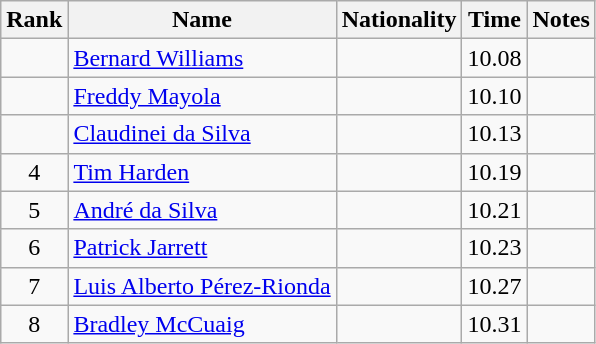<table class="wikitable sortable" style="text-align:center">
<tr>
<th>Rank</th>
<th>Name</th>
<th>Nationality</th>
<th>Time</th>
<th>Notes</th>
</tr>
<tr>
<td></td>
<td align=left><a href='#'>Bernard Williams</a></td>
<td align=left></td>
<td>10.08</td>
<td></td>
</tr>
<tr>
<td></td>
<td align=left><a href='#'>Freddy Mayola</a></td>
<td align=left></td>
<td>10.10</td>
<td></td>
</tr>
<tr>
<td></td>
<td align=left><a href='#'>Claudinei da Silva</a></td>
<td align=left></td>
<td>10.13</td>
<td></td>
</tr>
<tr>
<td>4</td>
<td align=left><a href='#'>Tim Harden</a></td>
<td align=left></td>
<td>10.19</td>
<td></td>
</tr>
<tr>
<td>5</td>
<td align=left><a href='#'>André da Silva</a></td>
<td align=left></td>
<td>10.21</td>
<td></td>
</tr>
<tr>
<td>6</td>
<td align=left><a href='#'>Patrick Jarrett</a></td>
<td align=left></td>
<td>10.23</td>
<td></td>
</tr>
<tr>
<td>7</td>
<td align=left><a href='#'>Luis Alberto Pérez-Rionda</a></td>
<td align=left></td>
<td>10.27</td>
<td></td>
</tr>
<tr>
<td>8</td>
<td align=left><a href='#'>Bradley McCuaig</a></td>
<td align=left></td>
<td>10.31</td>
<td></td>
</tr>
</table>
